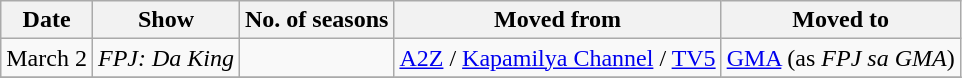<table class="wikitable">
<tr>
<th>Date</th>
<th>Show</th>
<th>No. of seasons</th>
<th>Moved from</th>
<th>Moved to</th>
</tr>
<tr>
<td>March 2</td>
<td><em>FPJ: Da King</em></td>
<td></td>
<td><a href='#'>A2Z</a> / <a href='#'>Kapamilya Channel</a> / <a href='#'>TV5</a></td>
<td><a href='#'>GMA</a> (as <em>FPJ sa GMA</em>)</td>
</tr>
<tr>
</tr>
</table>
